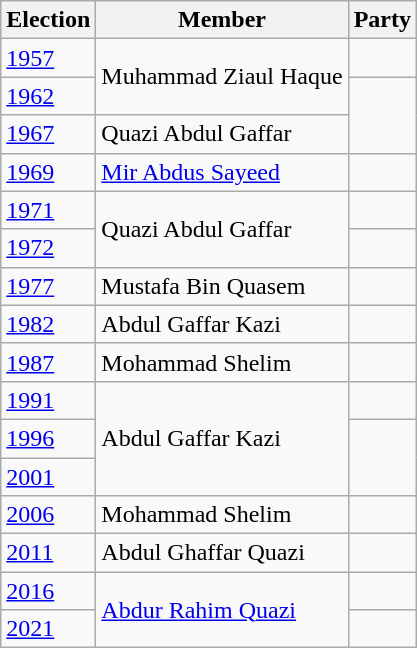<table class="wikitable sortable">
<tr>
<th>Election</th>
<th>Member</th>
<th colspan="2">Party</th>
</tr>
<tr>
<td><a href='#'>1957</a></td>
<td rowspan="2">Muhammad Ziaul Haque</td>
<td></td>
</tr>
<tr>
<td><a href='#'>1962</a></td>
</tr>
<tr>
<td><a href='#'>1967</a></td>
<td>Quazi Abdul Gaffar</td>
</tr>
<tr>
<td><a href='#'>1969</a></td>
<td><a href='#'>Mir Abdus Sayeed</a></td>
<td></td>
</tr>
<tr>
<td><a href='#'>1971</a></td>
<td rowspan="2">Quazi Abdul Gaffar</td>
<td></td>
</tr>
<tr>
<td><a href='#'>1972</a></td>
</tr>
<tr>
<td><a href='#'>1977</a></td>
<td>Mustafa Bin Quasem</td>
<td></td>
</tr>
<tr>
<td><a href='#'>1982</a></td>
<td>Abdul Gaffar Kazi</td>
<td></td>
</tr>
<tr>
<td><a href='#'>1987</a></td>
<td>Mohammad Shelim</td>
<td></td>
</tr>
<tr>
<td><a href='#'>1991</a></td>
<td rowspan="3">Abdul Gaffar Kazi</td>
<td></td>
</tr>
<tr>
<td><a href='#'>1996</a></td>
</tr>
<tr>
<td><a href='#'>2001</a></td>
</tr>
<tr>
<td><a href='#'>2006</a></td>
<td>Mohammad Shelim</td>
<td></td>
</tr>
<tr>
<td><a href='#'>2011</a></td>
<td>Abdul Ghaffar Quazi</td>
<td></td>
</tr>
<tr>
<td><a href='#'>2016</a></td>
<td rowspan="2"><a href='#'>Abdur Rahim Quazi</a></td>
</tr>
<tr>
<td><a href='#'>2021</a></td>
<td></td>
</tr>
</table>
